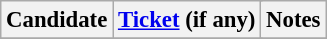<table class="wikitable" style="font-size: 95%">
<tr>
<th>Candidate</th>
<th colspan="2"><a href='#'>Ticket</a> (if any)</th>
<th>Notes</th>
</tr>
<tr>
</tr>
</table>
